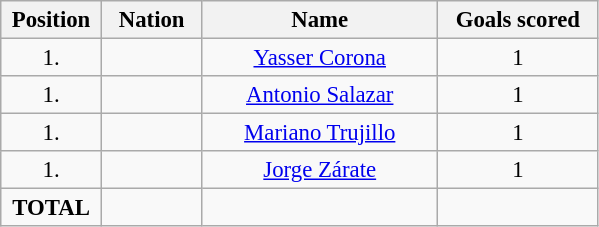<table class="wikitable" style="font-size: 95%; text-align: center;">
<tr>
<th width=60>Position</th>
<th width=60>Nation</th>
<th width=150>Name</th>
<th width=100>Goals scored</th>
</tr>
<tr>
<td>1.</td>
<td></td>
<td><a href='#'>Yasser Corona</a></td>
<td>1</td>
</tr>
<tr>
<td>1.</td>
<td></td>
<td><a href='#'>Antonio Salazar</a></td>
<td>1</td>
</tr>
<tr>
<td>1.</td>
<td></td>
<td><a href='#'>Mariano Trujillo</a></td>
<td>1</td>
</tr>
<tr>
<td>1.</td>
<td></td>
<td><a href='#'>Jorge Zárate</a></td>
<td>1</td>
</tr>
<tr>
<td><strong>TOTAL</strong></td>
<td></td>
<td></td>
<td></td>
</tr>
</table>
